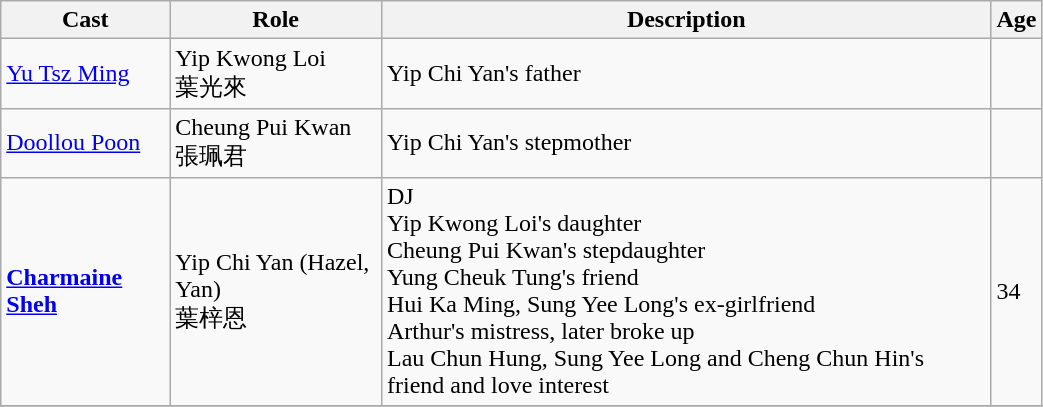<table class="wikitable" width="55%">
<tr>
<th>Cast</th>
<th>Role</th>
<th>Description</th>
<th>Age</th>
</tr>
<tr>
<td><a href='#'>Yu Tsz Ming</a></td>
<td>Yip Kwong Loi<br>葉光來</td>
<td>Yip Chi Yan's father</td>
<td></td>
</tr>
<tr>
<td><a href='#'>Doollou Poon</a></td>
<td>Cheung Pui Kwan<br>張珮君</td>
<td>Yip Chi Yan's stepmother</td>
<td></td>
</tr>
<tr>
<td><strong><a href='#'>Charmaine Sheh</a></strong><br></td>
<td>Yip Chi Yan (Hazel, Yan)<br>葉梓恩</td>
<td>DJ<br>Yip Kwong Loi's daughter<br>Cheung Pui Kwan's stepdaughter<br>Yung Cheuk Tung's friend<br>Hui Ka Ming, Sung Yee Long's ex-girlfriend<br>Arthur's mistress, later broke up<br>Lau Chun Hung, Sung Yee Long and Cheng Chun Hin's friend and love interest</td>
<td>34</td>
</tr>
<tr>
</tr>
</table>
